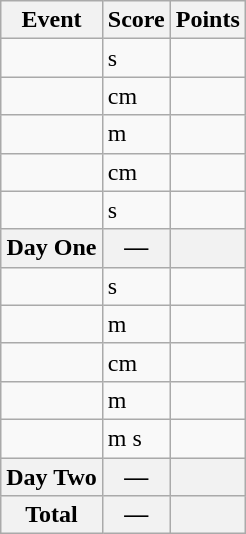<table - class="wikitable calculator-container">
<tr>
<th>Event</th>
<th>Score</th>
<th>Points</th>
</tr>
<tr>
<td></td>
<td>  s</td>
<td align=center></td>
</tr>
<tr>
<td></td>
<td> cm</td>
<td align=center></td>
</tr>
<tr>
<td></td>
<td>  m</td>
<td align=center></td>
</tr>
<tr>
<td></td>
<td> cm</td>
<td align=center></td>
</tr>
<tr>
<td></td>
<td>  s</td>
<td align=center></td>
</tr>
<tr>
<th>Day One</th>
<th>—</th>
<th></th>
</tr>
<tr>
<td></td>
<td>  s</td>
<td align=center></td>
</tr>
<tr>
<td></td>
<td>  m</td>
<td align=center></td>
</tr>
<tr>
<td></td>
<td> cm</td>
<td align=center></td>
</tr>
<tr>
<td></td>
<td>  m</td>
<td align=center></td>
</tr>
<tr>
<td></td>
<td> m  s</td>
<td align=center></td>
</tr>
<tr>
<th>Day Two</th>
<th>—</th>
<th></th>
</tr>
<tr>
<th>Total</th>
<th>—</th>
<th></th>
</tr>
</table>
